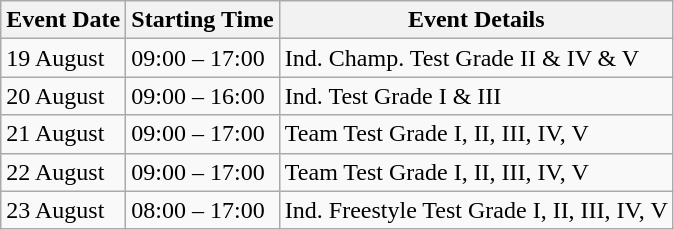<table class="wikitable">
<tr>
<th>Event Date</th>
<th>Starting Time</th>
<th>Event Details</th>
</tr>
<tr>
<td>19 August</td>
<td>09:00 – 17:00</td>
<td>Ind. Champ. Test Grade II & IV & V</td>
</tr>
<tr>
<td>20 August</td>
<td>09:00 – 16:00</td>
<td>Ind. Test Grade I & III</td>
</tr>
<tr>
<td>21 August</td>
<td>09:00 – 17:00</td>
<td>Team Test Grade I, II, III, IV, V</td>
</tr>
<tr>
<td>22 August</td>
<td>09:00 – 17:00</td>
<td>Team Test Grade I, II, III, IV, V</td>
</tr>
<tr>
<td>23 August</td>
<td>08:00 – 17:00</td>
<td>Ind. Freestyle Test Grade I, II, III, IV, V</td>
</tr>
</table>
